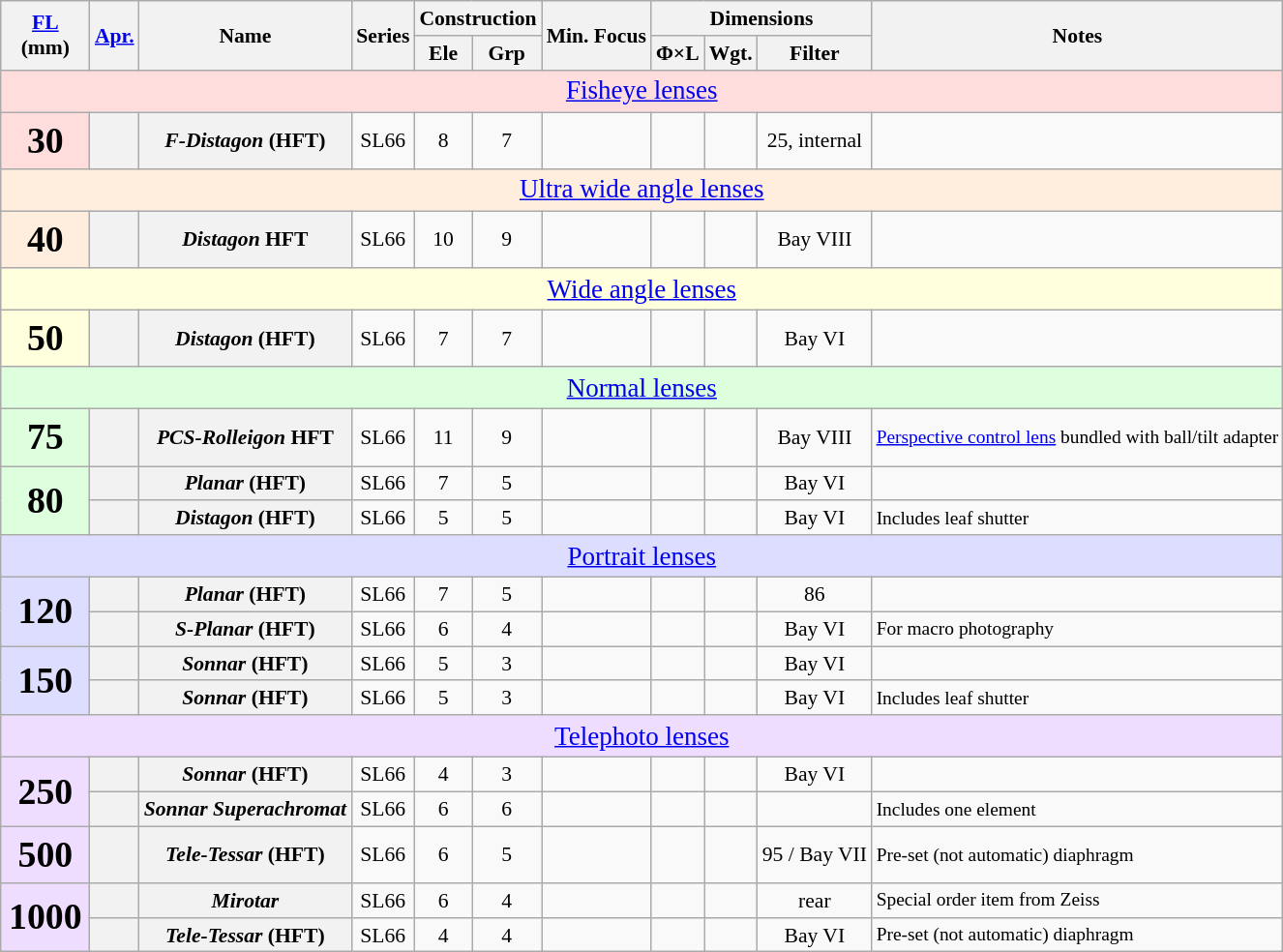<table class="wikitable sortable" style="font-size:90%;text-align:center;">
<tr>
<th rowspan=2><a href='#'>FL</a><br>(mm)</th>
<th rowspan=2><a href='#'>Apr.</a></th>
<th rowspan=2>Name</th>
<th rowspan=2>Series</th>
<th colspan=2>Construction</th>
<th rowspan=2>Min. Focus</th>
<th colspan=3>Dimensions</th>
<th rowspan=2 class="unsortable">Notes</th>
</tr>
<tr>
<th>Ele</th>
<th>Grp</th>
<th>Φ×L</th>
<th>Wgt.</th>
<th>Filter</th>
</tr>
<tr>
<td colspan=12 style="font-size:125%;background:#fdd;" data-sort-value="zzza"><a href='#'>Fisheye lenses</a></td>
</tr>
<tr>
<th style="background:#fdd;font-size:175%;">30</th>
<th></th>
<th><em>F-Distagon</em> (HFT)</th>
<td>SL66</td>
<td>8</td>
<td>7</td>
<td></td>
<td></td>
<td></td>
<td>25, internal</td>
<td style="font-size:90%;text-align:left"></td>
</tr>
<tr>
<td colspan=12 style="font-size:125%;background:#fed;" data-sort-value="zzzb"><a href='#'>Ultra wide angle lenses</a></td>
</tr>
<tr>
<th style="background:#fed;font-size:175%;">40</th>
<th></th>
<th><em>Distagon</em> HFT</th>
<td>SL66</td>
<td>10</td>
<td>9</td>
<td></td>
<td></td>
<td></td>
<td>Bay VIII</td>
<td style="font-size:90%;text-align:left"></td>
</tr>
<tr>
<td colspan=12 style="font-size:125%;background:#ffd;" data-sort-value="zzzc"><a href='#'>Wide angle lenses</a></td>
</tr>
<tr>
<th style="background:#ffd;font-size:175%;">50</th>
<th></th>
<th><em>Distagon</em> (HFT)</th>
<td>SL66</td>
<td>7</td>
<td>7</td>
<td></td>
<td></td>
<td></td>
<td>Bay VI</td>
<td style="font-size:90%;text-align:left"></td>
</tr>
<tr>
<td colspan=12 style="font-size:125%;background:#dfd;" data-sort-value="zzzd"><a href='#'>Normal lenses</a></td>
</tr>
<tr>
<th style="background:#dfd;font-size:175%;">75</th>
<th></th>
<th><em>PCS-Rolleigon</em> HFT</th>
<td>SL66</td>
<td>11</td>
<td>9</td>
<td></td>
<td></td>
<td></td>
<td>Bay VIII</td>
<td style="font-size:90%;text-align:left"><a href='#'>Perspective control lens</a> bundled with ball/tilt adapter</td>
</tr>
<tr>
<th style="background:#dfd;font-size:175%;" rowspan=2>80</th>
<th></th>
<th><em>Planar</em> (HFT)</th>
<td>SL66</td>
<td>7</td>
<td>5</td>
<td></td>
<td></td>
<td></td>
<td>Bay VI</td>
<td style="font-size:90%;text-align:left"></td>
</tr>
<tr>
<th></th>
<th><em>Distagon</em> (HFT)</th>
<td>SL66</td>
<td>5</td>
<td>5</td>
<td></td>
<td></td>
<td></td>
<td>Bay VI</td>
<td style="font-size:90%;text-align:left">Includes leaf shutter</td>
</tr>
<tr>
<td colspan=12 style="font-size:125%;background:#ddf;" data-sort-value="zzze"><a href='#'>Portrait lenses</a></td>
</tr>
<tr>
<th style="background:#ddf;font-size:175%;" rowspan=2>120</th>
<th></th>
<th><em>Planar</em> (HFT)</th>
<td>SL66</td>
<td>7</td>
<td>5</td>
<td></td>
<td></td>
<td></td>
<td>86</td>
<td style="font-size:90%;text-align:left"></td>
</tr>
<tr>
<th></th>
<th><em>S-Planar</em> (HFT)</th>
<td>SL66</td>
<td>6</td>
<td>4</td>
<td></td>
<td></td>
<td></td>
<td>Bay VI</td>
<td style="font-size:90%;text-align:left">For macro photography</td>
</tr>
<tr>
<th style="background:#ddf;font-size:175%;" rowspan=2>150</th>
<th></th>
<th><em>Sonnar</em> (HFT)</th>
<td>SL66</td>
<td>5</td>
<td>3</td>
<td></td>
<td></td>
<td></td>
<td>Bay VI</td>
<td style="font-size:90%;text-align:left"></td>
</tr>
<tr>
<th></th>
<th><em>Sonnar</em> (HFT)</th>
<td>SL66</td>
<td>5</td>
<td>3</td>
<td></td>
<td></td>
<td></td>
<td>Bay VI</td>
<td style="font-size:90%;text-align:left">Includes leaf shutter</td>
</tr>
<tr>
<td colspan=12 style="font-size:125%;background:#edf;" data-sort-value="zzze"><a href='#'>Telephoto lenses</a></td>
</tr>
<tr>
<th style="background:#edf;font-size:175%;" rowspan=2>250</th>
<th></th>
<th><em>Sonnar</em> (HFT)</th>
<td>SL66</td>
<td>4</td>
<td>3</td>
<td></td>
<td></td>
<td></td>
<td>Bay VI</td>
<td style="font-size:90%;text-align:left"></td>
</tr>
<tr>
<th></th>
<th><em>Sonnar Superachromat</em></th>
<td>SL66</td>
<td>6</td>
<td>6</td>
<td></td>
<td></td>
<td></td>
<td></td>
<td style="font-size:90%;text-align:left">Includes one  element</td>
</tr>
<tr>
<th style="background:#edf;font-size:175%;">500</th>
<th></th>
<th><em>Tele-Tessar</em> (HFT)</th>
<td>SL66</td>
<td>6</td>
<td>5</td>
<td></td>
<td></td>
<td></td>
<td>95 / Bay VII</td>
<td style="font-size:90%;text-align:left">Pre-set (not automatic) diaphragm</td>
</tr>
<tr>
<th style="background:#edf;font-size:175%;" rowspan=2>1000</th>
<th></th>
<th><em>Mirotar</em></th>
<td>SL66</td>
<td>6</td>
<td>4</td>
<td></td>
<td></td>
<td></td>
<td>rear</td>
<td style="font-size:90%;text-align:left">Special order item from Zeiss</td>
</tr>
<tr>
<th></th>
<th><em>Tele-Tessar</em> (HFT)</th>
<td>SL66</td>
<td>4</td>
<td>4</td>
<td></td>
<td></td>
<td></td>
<td>Bay VI</td>
<td style="font-size:90%;text-align:left">Pre-set (not automatic) diaphragm</td>
</tr>
</table>
